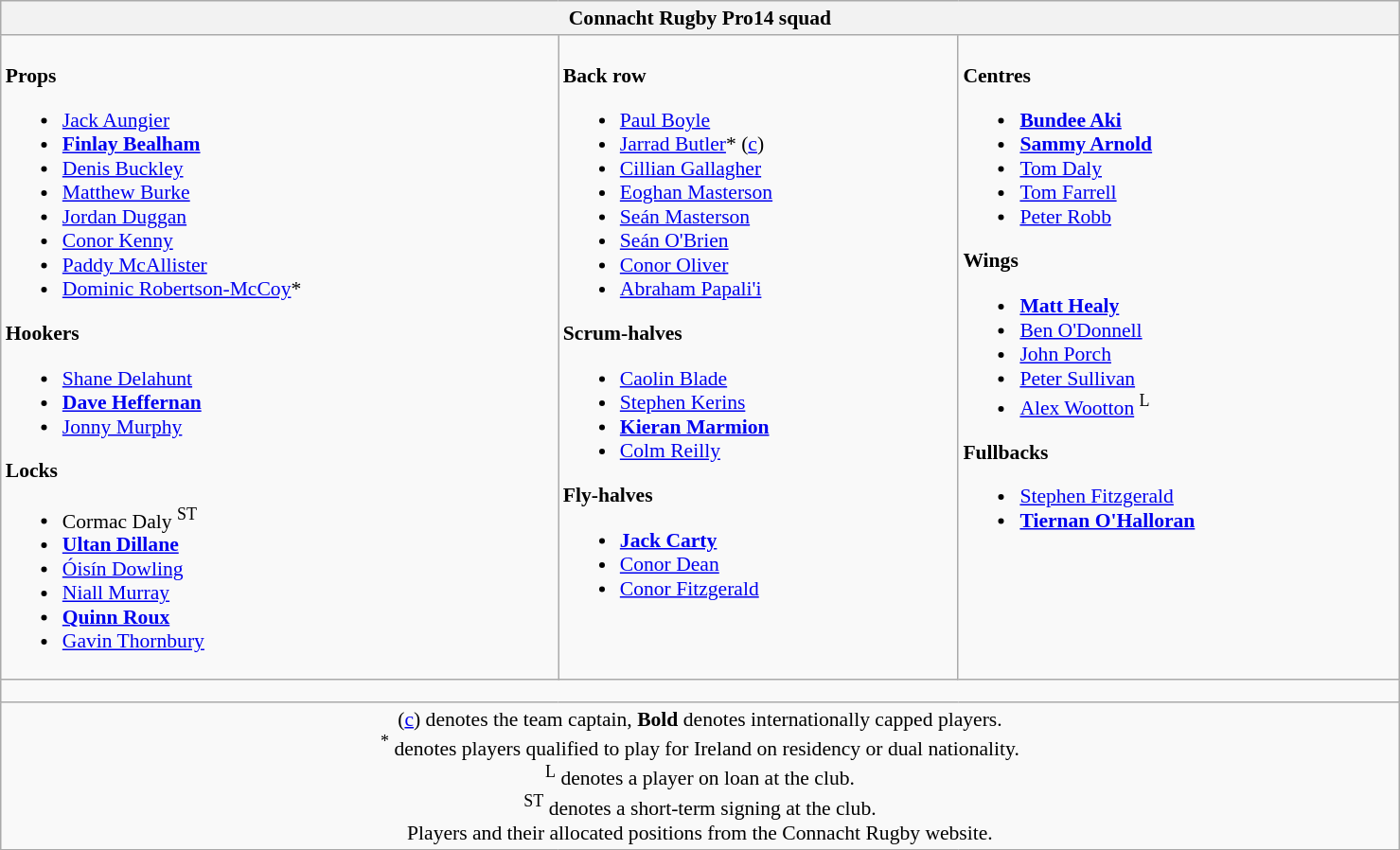<table class="wikitable" style="text-align:left; font-size:90%; width:78%">
<tr>
<th colspan="100%">Connacht Rugby Pro14 squad</th>
</tr>
<tr valign="top">
<td><br><strong>Props</strong><ul><li> <a href='#'>Jack Aungier</a></li><li> <strong><a href='#'>Finlay Bealham</a></strong></li><li> <a href='#'>Denis Buckley</a></li><li> <a href='#'>Matthew Burke</a></li><li> <a href='#'>Jordan Duggan</a></li><li> <a href='#'>Conor Kenny</a></li><li> <a href='#'>Paddy McAllister</a></li><li> <a href='#'>Dominic Robertson-McCoy</a>*</li></ul><strong>Hookers</strong><ul><li> <a href='#'>Shane Delahunt</a></li><li> <strong><a href='#'>Dave Heffernan</a></strong></li><li> <a href='#'>Jonny Murphy</a></li></ul><strong>Locks</strong><ul><li> Cormac Daly <sup>ST</sup></li><li> <strong><a href='#'>Ultan Dillane</a></strong></li><li> <a href='#'>Óisín Dowling</a></li><li> <a href='#'>Niall Murray</a></li><li> <strong><a href='#'>Quinn Roux</a></strong></li><li> <a href='#'>Gavin Thornbury</a></li></ul></td>
<td><br><strong>Back row</strong><ul><li> <a href='#'>Paul Boyle</a></li><li> <a href='#'>Jarrad Butler</a>* (<a href='#'>c</a>)</li><li> <a href='#'>Cillian Gallagher</a></li><li> <a href='#'>Eoghan Masterson</a></li><li> <a href='#'>Seán Masterson</a></li><li> <a href='#'>Seán O'Brien</a></li><li> <a href='#'>Conor Oliver</a></li><li> <a href='#'>Abraham Papali'i</a></li></ul><strong>Scrum-halves</strong><ul><li> <a href='#'>Caolin Blade</a></li><li> <a href='#'>Stephen Kerins</a></li><li> <strong><a href='#'>Kieran Marmion</a></strong></li><li> <a href='#'>Colm Reilly</a></li></ul><strong>Fly-halves</strong><ul><li> <strong><a href='#'>Jack Carty</a></strong></li><li> <a href='#'>Conor Dean</a></li><li> <a href='#'>Conor Fitzgerald</a></li></ul></td>
<td><br><strong>Centres</strong><ul><li> <strong><a href='#'>Bundee Aki</a></strong></li><li> <strong><a href='#'>Sammy Arnold</a></strong></li><li> <a href='#'>Tom Daly</a></li><li> <a href='#'>Tom Farrell</a></li><li> <a href='#'>Peter Robb</a></li></ul><strong>Wings</strong><ul><li> <strong><a href='#'>Matt Healy</a></strong></li><li> <a href='#'>Ben O'Donnell</a></li><li> <a href='#'>John Porch</a></li><li> <a href='#'>Peter Sullivan</a></li><li> <a href='#'>Alex Wootton</a> <sup>L</sup></li></ul><strong>Fullbacks</strong><ul><li> <a href='#'>Stephen Fitzgerald</a></li><li> <strong><a href='#'>Tiernan O'Halloran</a></strong></li></ul></td>
</tr>
<tr>
<td colspan="100%" style="height: 10px;"></td>
</tr>
<tr>
<td colspan="100%" style="text-align:center;">(<a href='#'>c</a>) denotes the team captain, <strong>Bold</strong> denotes internationally capped players. <br> <sup>*</sup> denotes players qualified to play for Ireland on residency or dual nationality. <br> <sup>L</sup> denotes a player on loan at the club. <br> <sup>ST</sup> denotes a short-term signing at the club. <br> Players and their allocated positions from the Connacht Rugby website.</td>
</tr>
</table>
